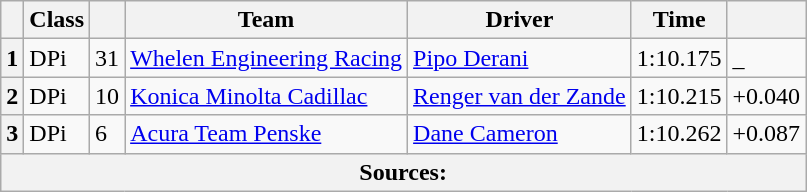<table class="wikitable">
<tr>
<th scope="col"></th>
<th scope="col">Class</th>
<th scope="col"></th>
<th scope="col">Team</th>
<th scope="col">Driver</th>
<th scope="col">Time</th>
<th scope="col"></th>
</tr>
<tr>
<th scope="row">1</th>
<td>DPi</td>
<td>31</td>
<td><a href='#'>Whelen Engineering Racing</a></td>
<td><a href='#'>Pipo Derani</a></td>
<td>1:10.175</td>
<td>_</td>
</tr>
<tr>
<th scope="row">2</th>
<td>DPi</td>
<td>10</td>
<td><a href='#'>Konica Minolta Cadillac</a></td>
<td><a href='#'>Renger van der Zande</a></td>
<td>1:10.215</td>
<td>+0.040</td>
</tr>
<tr>
<th scope="row">3</th>
<td>DPi</td>
<td>6</td>
<td><a href='#'>Acura Team Penske</a></td>
<td><a href='#'>Dane Cameron</a></td>
<td>1:10.262</td>
<td>+0.087</td>
</tr>
<tr>
<th colspan="7">Sources:</th>
</tr>
</table>
